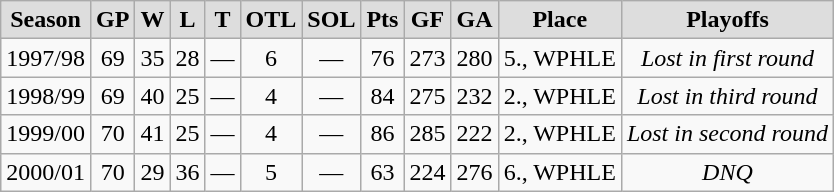<table class="wikitable">
<tr style="font-weight:bold; background-color:#dddddd;" align="center" |>
<td>Season</td>
<td>GP</td>
<td>W</td>
<td>L</td>
<td>T</td>
<td>OTL</td>
<td>SOL</td>
<td>Pts</td>
<td>GF</td>
<td>GA</td>
<td>Place</td>
<td>Playoffs</td>
</tr>
<tr align="center">
<td>1997/98</td>
<td>69</td>
<td>35</td>
<td>28</td>
<td>—</td>
<td>6</td>
<td>—</td>
<td>76</td>
<td>273</td>
<td>280</td>
<td align="left">5., WPHLE</td>
<td><em>Lost in first round</em></td>
</tr>
<tr align="center">
<td>1998/99</td>
<td>69</td>
<td>40</td>
<td>25</td>
<td>—</td>
<td>4</td>
<td>—</td>
<td>84</td>
<td>275</td>
<td>232</td>
<td align="left">2., WPHLE</td>
<td><em>Lost in third round</em></td>
</tr>
<tr align="center">
<td>1999/00</td>
<td>70</td>
<td>41</td>
<td>25</td>
<td>—</td>
<td>4</td>
<td>—</td>
<td>86</td>
<td>285</td>
<td>222</td>
<td align="left">2., WPHLE</td>
<td><em>Lost in second round</em></td>
</tr>
<tr align="center">
<td>2000/01</td>
<td>70</td>
<td>29</td>
<td>36</td>
<td>—</td>
<td>5</td>
<td>—</td>
<td>63</td>
<td>224</td>
<td>276</td>
<td align="left">6., WPHLE</td>
<td><em>DNQ</em></td>
</tr>
</table>
